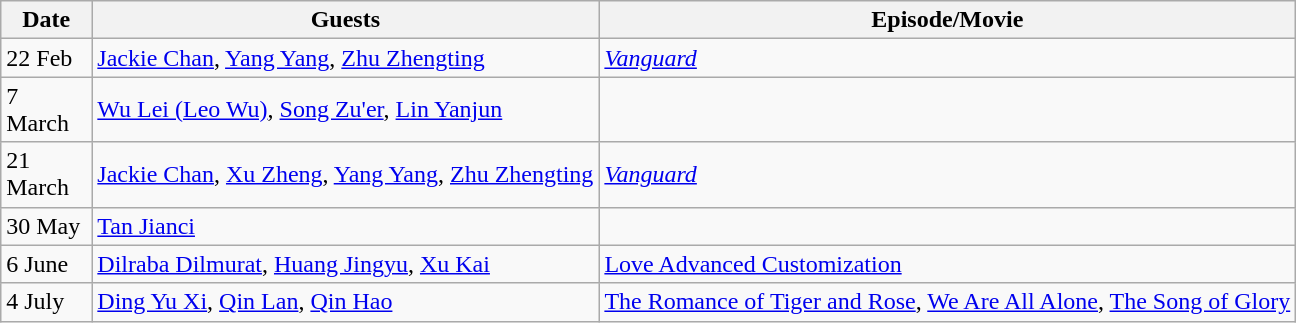<table class="wikitable">
<tr>
<th style="width: 40pt;">Date</th>
<th>Guests</th>
<th>Episode/Movie</th>
</tr>
<tr>
<td>22 Feb</td>
<td><a href='#'>Jackie Chan</a>, <a href='#'>Yang Yang</a>, <a href='#'>Zhu Zhengting</a></td>
<td><em><a href='#'>Vanguard</a></em></td>
</tr>
<tr>
<td>7 March</td>
<td><a href='#'>Wu Lei (Leo Wu)</a>, <a href='#'>Song Zu'er</a>, <a href='#'>Lin Yanjun</a></td>
<td></td>
</tr>
<tr>
<td>21 March</td>
<td><a href='#'>Jackie Chan</a>, <a href='#'>Xu Zheng</a>, <a href='#'>Yang Yang</a>, <a href='#'>Zhu Zhengting</a></td>
<td><em><a href='#'>Vanguard</a></em></td>
</tr>
<tr>
<td>30 May</td>
<td><a href='#'>Tan Jianci</a></td>
<td></td>
</tr>
<tr>
<td>6 June</td>
<td><a href='#'>Dilraba Dilmurat</a>, <a href='#'>Huang Jingyu</a>, <a href='#'>Xu Kai</a></td>
<td><a href='#'>Love Advanced Customization</a></td>
</tr>
<tr>
<td>4 July</td>
<td><a href='#'>Ding Yu Xi</a>, <a href='#'>Qin Lan</a>, <a href='#'>Qin Hao</a></td>
<td><a href='#'>The Romance of Tiger and Rose</a>, <a href='#'>We Are All Alone</a>, <a href='#'>The Song of Glory</a></td>
</tr>
</table>
